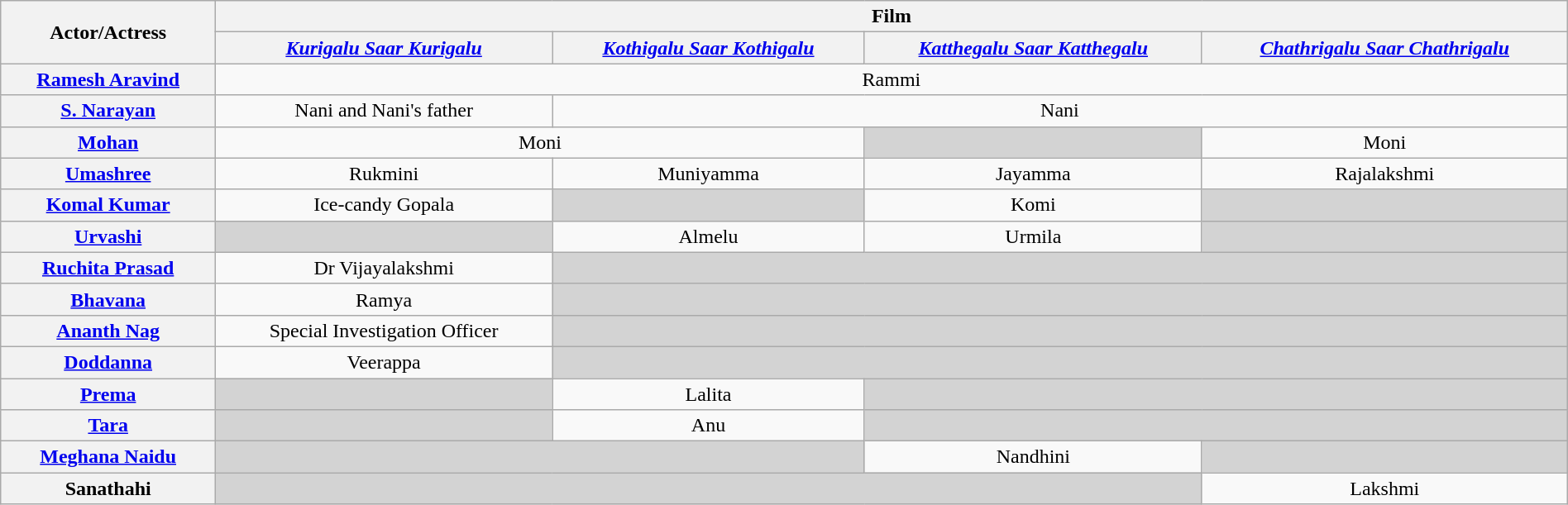<table class="wikitable"  style="text-align:center; width:100%;">
<tr>
<th rowspan="2">Actor/Actress</th>
<th colspan="4">Film</th>
</tr>
<tr>
<th width:10%;><em><a href='#'>Kurigalu Saar Kurigalu</a></em></th>
<th width:10%;><em><a href='#'>Kothigalu Saar Kothigalu</a></em></th>
<th width:10%;><em><a href='#'>Katthegalu Saar Katthegalu</a></em></th>
<th width:10%;><em><a href='#'>Chathrigalu Saar Chathrigalu</a></em></th>
</tr>
<tr>
<th><a href='#'>Ramesh Aravind</a></th>
<td colspan=4>Rammi</td>
</tr>
<tr>
<th><a href='#'>S. Narayan</a></th>
<td>Nani  and Nani's father</td>
<td colspan=3>Nani</td>
</tr>
<tr>
<th><a href='#'>Mohan</a></th>
<td colspan=2>Moni</td>
<td style="background:#D3D3D3;"></td>
<td>Moni</td>
</tr>
<tr>
<th><a href='#'>Umashree</a></th>
<td>Rukmini</td>
<td>Muniyamma</td>
<td>Jayamma</td>
<td>Rajalakshmi</td>
</tr>
<tr>
<th><a href='#'>Komal Kumar</a></th>
<td>Ice-candy Gopala</td>
<td style="background:#D3D3D3;"></td>
<td>Komi</td>
<td style="background:#D3D3D3;"></td>
</tr>
<tr>
<th><a href='#'>Urvashi</a></th>
<td style="background:#D3D3D3;"></td>
<td>Almelu</td>
<td>Urmila</td>
<td style="background:#D3D3D3;"></td>
</tr>
<tr>
<th><a href='#'>Ruchita Prasad</a></th>
<td>Dr Vijayalakshmi</td>
<td colspan=3 style="background:#D3D3D3;"></td>
</tr>
<tr>
<th><a href='#'>Bhavana</a></th>
<td>Ramya</td>
<td colspan=3 style="background:#D3D3D3;"></td>
</tr>
<tr>
<th><a href='#'>Ananth Nag</a></th>
<td>Special Investigation Officer</td>
<td colspan=3 style="background:#D3D3D3;"></td>
</tr>
<tr>
<th><a href='#'>Doddanna</a></th>
<td>Veerappa</td>
<td colspan=3 style="background:#D3D3D3;"></td>
</tr>
<tr>
<th><a href='#'>Prema</a></th>
<td style="background:#D3D3D3;"></td>
<td>Lalita</td>
<td colspan=2 style="background:#D3D3D3;"></td>
</tr>
<tr>
<th><a href='#'>Tara</a></th>
<td style="background:#D3D3D3;"></td>
<td>Anu</td>
<td colspan=2 style="background:#D3D3D3;"></td>
</tr>
<tr>
<th><a href='#'>Meghana Naidu</a></th>
<td colspan=2 style="background:#D3D3D3;"></td>
<td>Nandhini</td>
<td style="background:#D3D3D3;"></td>
</tr>
<tr>
<th>Sanathahi</th>
<td colspan=3 style="background:#D3D3D3;"></td>
<td>Lakshmi</td>
</tr>
</table>
